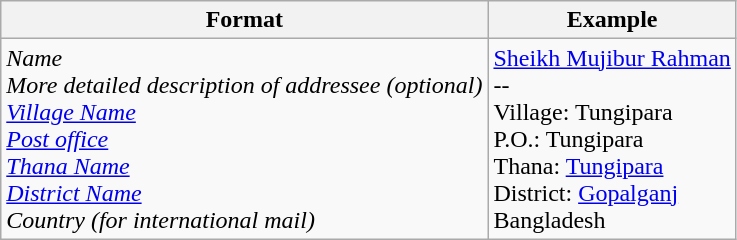<table class="wikitable">
<tr>
<th>Format</th>
<th>Example</th>
</tr>
<tr>
<td><em>Name</em><br><em>More detailed description of addressee (optional)</em><br><em><a href='#'>Village Name</a></em><br><em><a href='#'>Post office</a></em><br><em> <a href='#'>Thana Name</a></em><br><em><a href='#'>District Name</a></em><br> <em>Country (for international mail)</em></td>
<td><a href='#'>Sheikh Mujibur Rahman</a> <br>--<br>Village: Tungipara<br>P.O.: Tungipara<br>Thana: <a href='#'>Tungipara</a><br>District: <a href='#'>Gopalganj</a><br>Bangladesh</td>
</tr>
</table>
